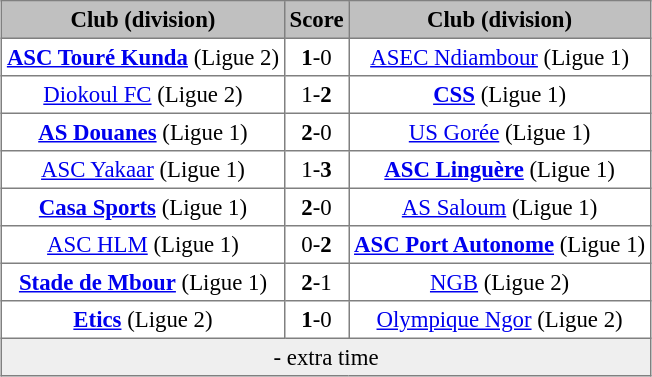<table align="center" cellpadding="3" cellspacing="0" border="1" style="font-size: 95%; border: gray solid 1px; border-collapse: collapse; text-align: center;">
<tr bgcolor="#CCCCCC" style="background-color: silver;">
<th>Club (division)</th>
<th>Score</th>
<th>Club (division)</th>
</tr>
<tr>
<td><strong><a href='#'>ASC Touré Kunda</a></strong> (Ligue 2)</td>
<td><strong>1</strong>-0</td>
<td><a href='#'>ASEC Ndiambour</a> (Ligue 1)</td>
</tr>
<tr>
<td><a href='#'>Diokoul FC</a> (Ligue 2)</td>
<td>1-<strong>2</strong></td>
<td><strong><a href='#'>CSS</a></strong> (Ligue 1)</td>
</tr>
<tr>
<td><strong><a href='#'>AS Douanes</a></strong> (Ligue 1)</td>
<td><strong>2</strong>-0</td>
<td><a href='#'>US Gorée</a> (Ligue 1)</td>
</tr>
<tr>
<td><a href='#'>ASC Yakaar</a> (Ligue 1)</td>
<td>1-<strong>3</strong></td>
<td><strong><a href='#'>ASC Linguère</a></strong> (Ligue 1)</td>
</tr>
<tr>
<td><strong><a href='#'>Casa Sports</a></strong> (Ligue 1)</td>
<td><strong>2</strong>-0</td>
<td><a href='#'>AS Saloum</a> (Ligue 1)</td>
</tr>
<tr>
<td><a href='#'>ASC HLM</a> (Ligue 1)</td>
<td>0-<strong>2</strong></td>
<td><strong><a href='#'>ASC Port Autonome</a></strong> (Ligue 1)</td>
</tr>
<tr>
<td><strong><a href='#'>Stade de Mbour</a></strong> (Ligue 1)</td>
<td><strong>2</strong>-1</td>
<td><a href='#'>NGB</a> (Ligue 2)</td>
</tr>
<tr>
<td><strong><a href='#'>Etics</a></strong> (Ligue 2)</td>
<td><strong>1</strong>-0</td>
<td><a href='#'>Olympique Ngor</a> (Ligue 2)</td>
</tr>
<tr bgcolor="#EFEFEF">
<td colspan=4> - extra time</td>
</tr>
</table>
